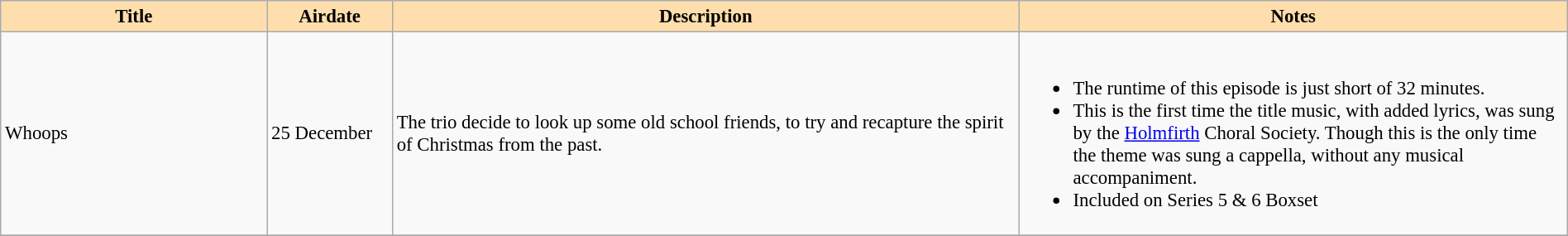<table class="wikitable" width=100% border=1 style="font-size: 95%">
<tr>
<th style="background:#ffdead" width=17%>Title</th>
<th style="background:#ffdead" width=8%>Airdate</th>
<th style="background:#ffdead" width=40%>Description</th>
<th style="background:#ffdead" width=35%>Notes</th>
</tr>
<tr>
<td>Whoops</td>
<td>25 December</td>
<td>The trio decide to look up some old school friends, to try and recapture the spirit of Christmas from the past.</td>
<td><br><ul><li>The runtime of this episode is just short of 32 minutes.</li><li>This is the first time the title music, with added lyrics, was sung by the <a href='#'>Holmfirth</a> Choral Society. Though this is the only time the theme was sung a cappella, without any musical accompaniment.</li><li>Included on Series 5 & 6 Boxset</li></ul></td>
</tr>
<tr>
</tr>
</table>
